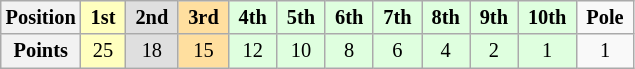<table class="wikitable" style="font-size:85%; text-align:center">
<tr>
<th>Position</th>
<td style="background:#FFFFBF;"> <strong>1st</strong> </td>
<td style="background:#DFDFDF;"> <strong>2nd</strong> </td>
<td style="background:#FFDF9F;"> <strong>3rd</strong> </td>
<td style="background:#DFFFDF;"> <strong>4th</strong> </td>
<td style="background:#DFFFDF;"> <strong>5th</strong> </td>
<td style="background:#DFFFDF;"> <strong>6th</strong> </td>
<td style="background:#DFFFDF;"> <strong>7th</strong> </td>
<td style="background:#DFFFDF;"> <strong>8th</strong> </td>
<td style="background:#DFFFDF;"> <strong>9th</strong> </td>
<td style="background:#DFFFDF;"> <strong>10th</strong> </td>
<td> <strong>Pole</strong> </td>
</tr>
<tr>
<th>Points</th>
<td style="background:#FFFFBF;">25</td>
<td style="background:#DFDFDF;">18</td>
<td style="background:#FFDF9F;">15</td>
<td style="background:#DFFFDF;">12</td>
<td style="background:#DFFFDF;">10</td>
<td style="background:#DFFFDF;">8</td>
<td style="background:#DFFFDF;">6</td>
<td style="background:#DFFFDF;">4</td>
<td style="background:#DFFFDF;">2</td>
<td style="background:#DFFFDF;">1</td>
<td>1</td>
</tr>
</table>
